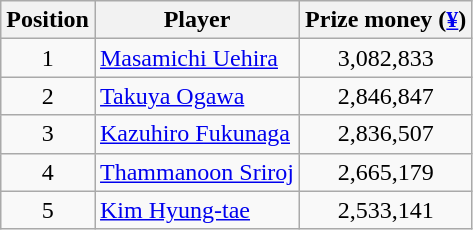<table class="wikitable">
<tr>
<th>Position</th>
<th>Player</th>
<th>Prize money (<a href='#'>¥</a>)</th>
</tr>
<tr>
<td align=center>1</td>
<td> <a href='#'>Masamichi Uehira</a></td>
<td align=center>3,082,833</td>
</tr>
<tr>
<td align=center>2</td>
<td> <a href='#'>Takuya Ogawa</a></td>
<td align=center>2,846,847</td>
</tr>
<tr>
<td align=center>3</td>
<td> <a href='#'>Kazuhiro Fukunaga</a></td>
<td align=center>2,836,507</td>
</tr>
<tr>
<td align=center>4</td>
<td> <a href='#'>Thammanoon Sriroj</a></td>
<td align=center>2,665,179</td>
</tr>
<tr>
<td align=center>5</td>
<td> <a href='#'>Kim Hyung-tae</a></td>
<td align=center>2,533,141</td>
</tr>
</table>
